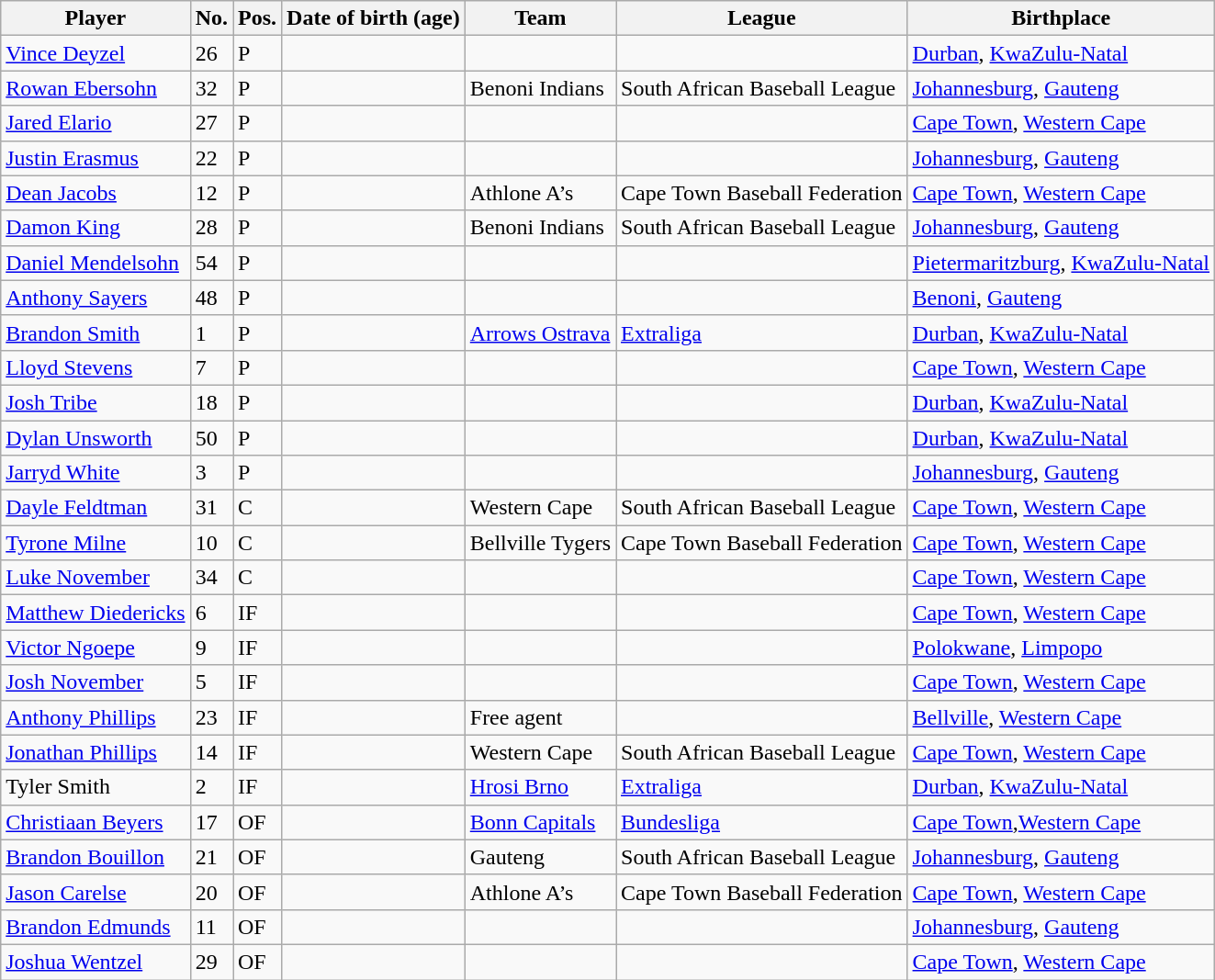<table class="wikitable sortable plainrowheaders" style="white-space:nowrap;">
<tr>
<th scope="col">Player</th>
<th scope="col">No.</th>
<th scope="col">Pos.</th>
<th scope="col">Date of birth (age)</th>
<th scope="col">Team</th>
<th scope="col">League</th>
<th scope="col">Birthplace</th>
</tr>
<tr>
<td><a href='#'>Vince Deyzel</a></td>
<td>26</td>
<td>P</td>
<td></td>
<td></td>
<td></td>
<td> <a href='#'>Durban</a>, <a href='#'>KwaZulu-Natal</a></td>
</tr>
<tr>
<td><a href='#'>Rowan Ebersohn</a></td>
<td>32</td>
<td>P</td>
<td></td>
<td> Benoni Indians</td>
<td>South African Baseball League</td>
<td> <a href='#'>Johannesburg</a>, <a href='#'>Gauteng</a></td>
</tr>
<tr>
<td><a href='#'>Jared Elario</a></td>
<td>27</td>
<td>P</td>
<td></td>
<td></td>
<td></td>
<td> <a href='#'>Cape Town</a>, <a href='#'>Western Cape</a></td>
</tr>
<tr>
<td><a href='#'>Justin Erasmus</a></td>
<td>22</td>
<td>P</td>
<td></td>
<td></td>
<td></td>
<td> <a href='#'>Johannesburg</a>, <a href='#'>Gauteng</a></td>
</tr>
<tr>
<td><a href='#'>Dean Jacobs</a></td>
<td>12</td>
<td>P</td>
<td></td>
<td> Athlone A’s</td>
<td>Cape Town Baseball Federation</td>
<td> <a href='#'>Cape Town</a>, <a href='#'>Western Cape</a></td>
</tr>
<tr>
<td><a href='#'>Damon King</a></td>
<td>28</td>
<td>P</td>
<td></td>
<td> Benoni Indians</td>
<td>South African Baseball League</td>
<td> <a href='#'>Johannesburg</a>, <a href='#'>Gauteng</a></td>
</tr>
<tr>
<td><a href='#'>Daniel Mendelsohn</a></td>
<td>54</td>
<td>P</td>
<td></td>
<td></td>
<td></td>
<td> <a href='#'>Pietermaritzburg</a>, <a href='#'>KwaZulu-Natal</a></td>
</tr>
<tr>
<td><a href='#'>Anthony Sayers</a></td>
<td>48</td>
<td>P</td>
<td></td>
<td></td>
<td></td>
<td> <a href='#'>Benoni</a>, <a href='#'>Gauteng</a></td>
</tr>
<tr>
<td><a href='#'> Brandon Smith</a></td>
<td>1</td>
<td>P</td>
<td></td>
<td> <a href='#'>Arrows Ostrava</a></td>
<td><a href='#'>Extraliga</a></td>
<td> <a href='#'>Durban</a>, <a href='#'>KwaZulu-Natal</a></td>
</tr>
<tr>
<td><a href='#'>Lloyd Stevens</a></td>
<td>7</td>
<td>P</td>
<td></td>
<td></td>
<td></td>
<td> <a href='#'>Cape Town</a>, <a href='#'>Western Cape</a></td>
</tr>
<tr>
<td><a href='#'>Josh Tribe</a></td>
<td>18</td>
<td>P</td>
<td></td>
<td></td>
<td></td>
<td>  <a href='#'>Durban</a>, <a href='#'>KwaZulu-Natal</a></td>
</tr>
<tr>
<td><a href='#'>Dylan Unsworth</a></td>
<td>50</td>
<td>P</td>
<td></td>
<td></td>
<td></td>
<td> <a href='#'>Durban</a>, <a href='#'>KwaZulu-Natal</a></td>
</tr>
<tr>
<td><a href='#'>Jarryd White</a></td>
<td>3</td>
<td>P</td>
<td></td>
<td></td>
<td></td>
<td> <a href='#'>Johannesburg</a>, <a href='#'>Gauteng</a></td>
</tr>
<tr>
<td><a href='#'>Dayle Feldtman</a></td>
<td>31</td>
<td>C</td>
<td></td>
<td> Western Cape</td>
<td>South African Baseball League</td>
<td> <a href='#'>Cape Town</a>, <a href='#'>Western Cape</a></td>
</tr>
<tr>
<td><a href='#'>Tyrone Milne</a></td>
<td>10</td>
<td>C</td>
<td></td>
<td> Bellville Tygers</td>
<td>Cape Town Baseball Federation</td>
<td> <a href='#'>Cape Town</a>, <a href='#'>Western Cape</a></td>
</tr>
<tr>
<td><a href='#'>Luke November</a></td>
<td>34</td>
<td>C</td>
<td></td>
<td></td>
<td></td>
<td> <a href='#'>Cape Town</a>, <a href='#'>Western Cape</a></td>
</tr>
<tr>
<td><a href='#'>Matthew Diedericks</a></td>
<td>6</td>
<td>IF</td>
<td></td>
<td></td>
<td></td>
<td> <a href='#'>Cape Town</a>, <a href='#'>Western Cape</a></td>
</tr>
<tr>
<td><a href='#'>Victor Ngoepe</a></td>
<td>9</td>
<td>IF</td>
<td></td>
<td></td>
<td></td>
<td> <a href='#'>Polokwane</a>, <a href='#'>Limpopo</a></td>
</tr>
<tr>
<td><a href='#'>Josh November</a></td>
<td>5</td>
<td>IF</td>
<td></td>
<td></td>
<td></td>
<td> <a href='#'>Cape Town</a>, <a href='#'>Western Cape</a></td>
</tr>
<tr>
<td><a href='#'>Anthony Phillips</a></td>
<td>23</td>
<td>IF</td>
<td></td>
<td>Free agent</td>
<td></td>
<td> <a href='#'>Bellville</a>, <a href='#'>Western Cape</a></td>
</tr>
<tr>
<td><a href='#'>Jonathan Phillips</a></td>
<td>14</td>
<td>IF</td>
<td></td>
<td> Western Cape</td>
<td>South African Baseball League</td>
<td> <a href='#'>Cape Town</a>, <a href='#'>Western Cape</a></td>
</tr>
<tr>
<td>Tyler Smith</td>
<td>2</td>
<td>IF</td>
<td></td>
<td> <a href='#'>Hrosi Brno</a></td>
<td><a href='#'>Extraliga</a></td>
<td> <a href='#'>Durban</a>, <a href='#'>KwaZulu-Natal</a></td>
</tr>
<tr>
<td><a href='#'>Christiaan Beyers</a></td>
<td>17</td>
<td>OF</td>
<td></td>
<td> <a href='#'>Bonn Capitals</a></td>
<td><a href='#'>Bundesliga</a></td>
<td> <a href='#'>Cape Town</a>,<a href='#'>Western Cape</a></td>
</tr>
<tr>
<td><a href='#'>Brandon Bouillon</a></td>
<td>21</td>
<td>OF</td>
<td></td>
<td> Gauteng</td>
<td>South African Baseball League</td>
<td> <a href='#'>Johannesburg</a>, <a href='#'>Gauteng</a></td>
</tr>
<tr>
<td><a href='#'>Jason Carelse</a></td>
<td>20</td>
<td>OF</td>
<td></td>
<td> Athlone A’s</td>
<td>Cape Town Baseball Federation</td>
<td> <a href='#'>Cape Town</a>, <a href='#'>Western Cape</a></td>
</tr>
<tr>
<td><a href='#'>Brandon Edmunds</a></td>
<td>11</td>
<td>OF</td>
<td></td>
<td></td>
<td></td>
<td> <a href='#'>Johannesburg</a>, <a href='#'>Gauteng</a></td>
</tr>
<tr>
<td><a href='#'>Joshua Wentzel</a></td>
<td>29</td>
<td>OF</td>
<td></td>
<td></td>
<td></td>
<td> <a href='#'>Cape Town</a>, <a href='#'>Western Cape</a></td>
</tr>
</table>
